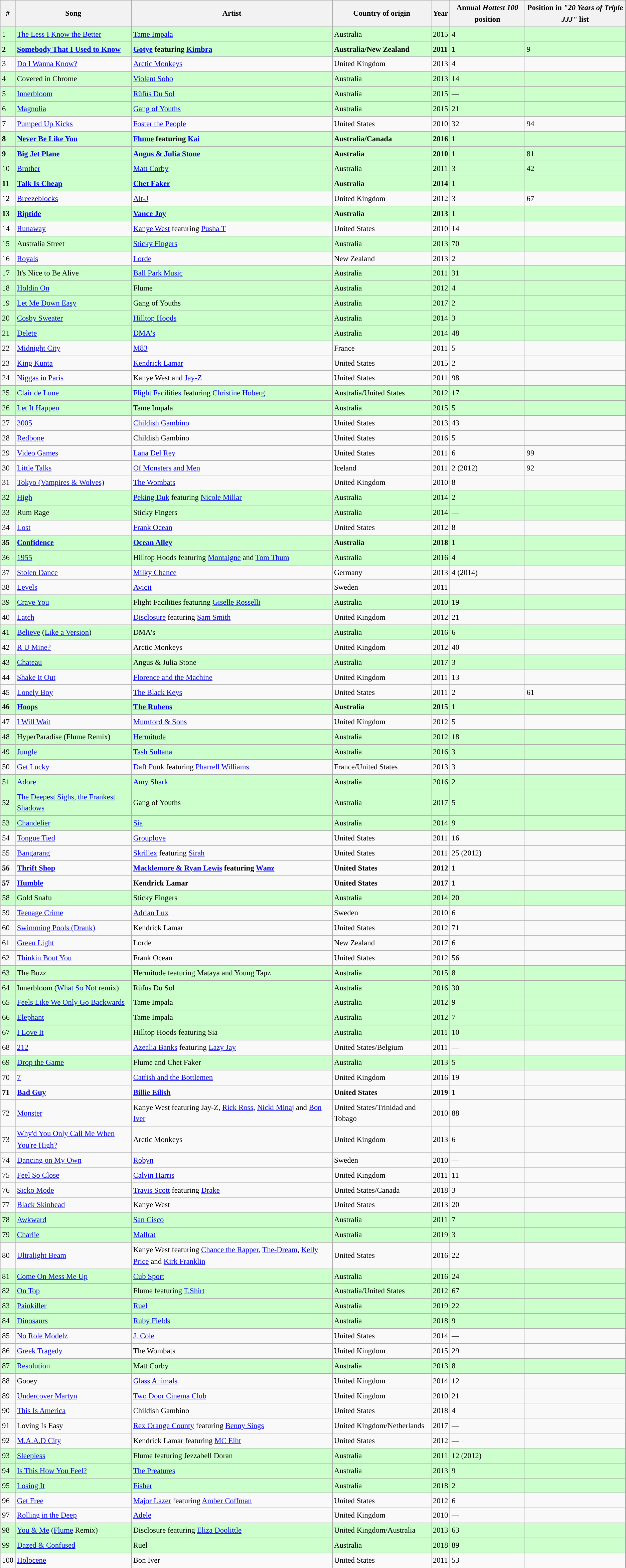<table class="wikitable sortable" style="font-size:0.95em;line-height:1.5em;">
<tr>
<th>#</th>
<th>Song</th>
<th>Artist</th>
<th>Country of origin</th>
<th>Year</th>
<th>Annual <em>Hottest 100</em> position</th>
<th>Position in <em>"20 Years of Triple JJJ"</em> list</th>
</tr>
<tr style="background-color: #ccffcc">
<td>1</td>
<td><a href='#'>The Less I Know the Better</a></td>
<td><a href='#'>Tame Impala</a></td>
<td>Australia</td>
<td>2015</td>
<td>4</td>
<td></td>
</tr>
<tr style="background-color: #ccffcc">
<td><strong>2</strong></td>
<td><strong><a href='#'>Somebody That I Used to Know</a></strong></td>
<td><strong><a href='#'>Gotye</a> featuring <a href='#'>Kimbra</a></strong></td>
<td><strong>Australia/New Zealand</strong></td>
<td><strong>2011</strong></td>
<td><strong>1</strong></td>
<td>9</td>
</tr>
<tr>
<td>3</td>
<td><a href='#'>Do I Wanna Know?</a></td>
<td><a href='#'>Arctic Monkeys</a></td>
<td>United Kingdom</td>
<td>2013</td>
<td>4</td>
<td></td>
</tr>
<tr style="background-color: #ccffcc">
<td>4</td>
<td>Covered in Chrome</td>
<td><a href='#'>Violent Soho</a></td>
<td>Australia</td>
<td>2013</td>
<td>14</td>
<td></td>
</tr>
<tr style="background-color: #ccffcc">
<td>5</td>
<td><a href='#'>Innerbloom</a></td>
<td><a href='#'>Rüfüs Du Sol</a></td>
<td>Australia</td>
<td>2015</td>
<td>—</td>
<td></td>
</tr>
<tr style="background-color: #ccffcc">
<td>6</td>
<td><a href='#'>Magnolia</a></td>
<td><a href='#'>Gang of Youths</a></td>
<td>Australia</td>
<td>2015</td>
<td>21</td>
<td></td>
</tr>
<tr>
<td>7</td>
<td><a href='#'>Pumped Up Kicks</a></td>
<td><a href='#'>Foster the People</a></td>
<td>United States</td>
<td>2010</td>
<td>32</td>
<td>94</td>
</tr>
<tr style="background-color: #ccffcc">
<td><strong>8</strong></td>
<td><strong><a href='#'>Never Be Like You</a></strong></td>
<td><strong><a href='#'>Flume</a> featuring <a href='#'>Kai</a></strong></td>
<td><strong>Australia/Canada</strong></td>
<td><strong>2016</strong></td>
<td><strong>1</strong></td>
<td></td>
</tr>
<tr style="background-color: #ccffcc">
<td><strong>9</strong></td>
<td><strong><a href='#'>Big Jet Plane</a></strong></td>
<td><strong><a href='#'>Angus & Julia Stone</a></strong></td>
<td><strong>Australia</strong></td>
<td><strong>2010</strong></td>
<td><strong>1</strong></td>
<td>81</td>
</tr>
<tr style="background-color: #ccffcc">
<td>10</td>
<td><a href='#'>Brother</a></td>
<td><a href='#'>Matt Corby</a></td>
<td>Australia</td>
<td>2011</td>
<td>3</td>
<td>42</td>
</tr>
<tr style="background-color: #ccffcc">
<td><strong>11</strong></td>
<td><strong><a href='#'>Talk Is Cheap</a></strong></td>
<td><strong><a href='#'>Chet Faker</a></strong></td>
<td><strong>Australia</strong></td>
<td><strong>2014</strong></td>
<td><strong>1</strong></td>
<td></td>
</tr>
<tr>
<td>12</td>
<td><a href='#'>Breezeblocks</a></td>
<td><a href='#'>Alt-J</a></td>
<td>United Kingdom</td>
<td>2012</td>
<td>3</td>
<td>67</td>
</tr>
<tr style="background-color: #ccffcc">
<td><strong>13</strong></td>
<td><strong><a href='#'>Riptide</a></strong></td>
<td><strong><a href='#'>Vance Joy</a></strong></td>
<td><strong>Australia</strong></td>
<td><strong>2013</strong></td>
<td><strong>1</strong></td>
<td></td>
</tr>
<tr>
<td>14</td>
<td><a href='#'>Runaway</a></td>
<td><a href='#'>Kanye West</a> featuring <a href='#'>Pusha T</a></td>
<td>United States</td>
<td>2010</td>
<td>14</td>
<td></td>
</tr>
<tr style="background-color: #ccffcc">
<td>15</td>
<td>Australia Street</td>
<td><a href='#'>Sticky Fingers</a></td>
<td>Australia</td>
<td>2013</td>
<td>70</td>
<td></td>
</tr>
<tr>
<td>16</td>
<td><a href='#'>Royals</a></td>
<td><a href='#'>Lorde</a></td>
<td>New Zealand</td>
<td>2013</td>
<td>2</td>
<td></td>
</tr>
<tr style="background-color: #ccffcc">
<td>17</td>
<td>It's Nice to Be Alive</td>
<td><a href='#'>Ball Park Music</a></td>
<td>Australia</td>
<td>2011</td>
<td>31</td>
<td></td>
</tr>
<tr style="background-color: #ccffcc">
<td>18</td>
<td><a href='#'>Holdin On</a></td>
<td>Flume</td>
<td>Australia</td>
<td>2012</td>
<td>4</td>
<td></td>
</tr>
<tr style="background-color: #ccffcc">
<td>19</td>
<td><a href='#'>Let Me Down Easy</a></td>
<td>Gang of Youths</td>
<td>Australia</td>
<td>2017</td>
<td>2</td>
<td></td>
</tr>
<tr style="background-color: #ccffcc">
<td>20</td>
<td><a href='#'>Cosby Sweater</a></td>
<td><a href='#'>Hilltop Hoods</a></td>
<td>Australia</td>
<td>2014</td>
<td>3</td>
<td></td>
</tr>
<tr style="background-color: #ccffcc">
<td>21</td>
<td><a href='#'>Delete</a></td>
<td><a href='#'>DMA's</a></td>
<td>Australia</td>
<td>2014</td>
<td>48</td>
<td></td>
</tr>
<tr>
<td>22</td>
<td><a href='#'>Midnight City</a></td>
<td><a href='#'>M83</a></td>
<td>France</td>
<td>2011</td>
<td>5</td>
<td></td>
</tr>
<tr>
<td>23</td>
<td><a href='#'>King Kunta</a></td>
<td><a href='#'>Kendrick Lamar</a></td>
<td>United States</td>
<td>2015</td>
<td>2</td>
<td></td>
</tr>
<tr>
<td>24</td>
<td><a href='#'>Niggas in Paris</a></td>
<td>Kanye West and <a href='#'>Jay-Z</a></td>
<td>United States</td>
<td>2011</td>
<td>98</td>
<td></td>
</tr>
<tr style="background-color: #ccffcc">
<td>25</td>
<td><a href='#'>Clair de Lune</a></td>
<td><a href='#'>Flight Facilities</a> featuring <a href='#'>Christine Hoberg</a></td>
<td>Australia/United States</td>
<td>2012</td>
<td>17</td>
<td></td>
</tr>
<tr style="background-color: #ccffcc">
<td>26</td>
<td><a href='#'>Let It Happen</a></td>
<td>Tame Impala</td>
<td>Australia</td>
<td>2015</td>
<td>5</td>
<td></td>
</tr>
<tr>
<td>27</td>
<td><a href='#'>3005</a></td>
<td><a href='#'>Childish Gambino</a></td>
<td>United States</td>
<td>2013</td>
<td>43</td>
<td></td>
</tr>
<tr>
<td>28</td>
<td><a href='#'>Redbone</a></td>
<td>Childish Gambino</td>
<td>United States</td>
<td>2016</td>
<td>5</td>
<td></td>
</tr>
<tr>
<td>29</td>
<td><a href='#'>Video Games</a></td>
<td><a href='#'>Lana Del Rey</a></td>
<td>United States</td>
<td>2011</td>
<td>6</td>
<td>99</td>
</tr>
<tr>
<td>30</td>
<td><a href='#'>Little Talks</a></td>
<td><a href='#'>Of Monsters and Men</a></td>
<td>Iceland</td>
<td>2011</td>
<td>2 (2012)</td>
<td>92</td>
</tr>
<tr>
<td>31</td>
<td><a href='#'>Tokyo (Vampires & Wolves)</a></td>
<td><a href='#'>The Wombats</a></td>
<td>United Kingdom</td>
<td>2010</td>
<td>8</td>
<td></td>
</tr>
<tr style="background-color: #ccffcc">
<td>32</td>
<td><a href='#'>High</a></td>
<td><a href='#'>Peking Duk</a> featuring <a href='#'>Nicole Millar</a></td>
<td>Australia</td>
<td>2014</td>
<td>2</td>
<td></td>
</tr>
<tr style="background-color: #ccffcc">
<td>33</td>
<td>Rum Rage</td>
<td>Sticky Fingers</td>
<td>Australia</td>
<td>2014</td>
<td>—</td>
<td></td>
</tr>
<tr>
<td>34</td>
<td><a href='#'>Lost</a></td>
<td><a href='#'>Frank Ocean</a></td>
<td>United States</td>
<td>2012</td>
<td>8</td>
<td></td>
</tr>
<tr style="background-color: #ccffcc">
<td><strong>35</strong></td>
<td><strong><a href='#'>Confidence</a></strong></td>
<td><strong><a href='#'>Ocean Alley</a></strong></td>
<td><strong>Australia</strong></td>
<td><strong>2018</strong></td>
<td><strong>1</strong></td>
<td></td>
</tr>
<tr style="background-color: #ccffcc">
<td>36</td>
<td><a href='#'>1955</a></td>
<td>Hilltop Hoods featuring <a href='#'>Montaigne</a> and <a href='#'>Tom Thum</a></td>
<td>Australia</td>
<td>2016</td>
<td>4</td>
<td></td>
</tr>
<tr>
<td>37</td>
<td><a href='#'>Stolen Dance</a></td>
<td><a href='#'>Milky Chance</a></td>
<td>Germany</td>
<td>2013</td>
<td>4 (2014)</td>
<td></td>
</tr>
<tr>
<td>38</td>
<td><a href='#'>Levels</a></td>
<td><a href='#'>Avicii</a></td>
<td>Sweden</td>
<td>2011</td>
<td>—</td>
<td></td>
</tr>
<tr style="background-color: #ccffcc">
<td>39</td>
<td><a href='#'>Crave You</a></td>
<td>Flight Facilities featuring <a href='#'>Giselle Rosselli</a></td>
<td>Australia</td>
<td>2010</td>
<td>19</td>
<td></td>
</tr>
<tr>
<td>40</td>
<td><a href='#'>Latch</a></td>
<td><a href='#'>Disclosure</a> featuring <a href='#'>Sam Smith</a></td>
<td>United Kingdom</td>
<td>2012</td>
<td>21</td>
<td></td>
</tr>
<tr style="background-color: #ccffcc">
<td>41</td>
<td><a href='#'>Believe</a> (<a href='#'>Like a Version</a>)</td>
<td>DMA's</td>
<td>Australia</td>
<td>2016</td>
<td>6</td>
<td></td>
</tr>
<tr>
<td>42</td>
<td><a href='#'>R U Mine?</a></td>
<td>Arctic Monkeys</td>
<td>United Kingdom</td>
<td>2012</td>
<td>40</td>
<td></td>
</tr>
<tr style="background-color: #ccffcc">
<td>43</td>
<td><a href='#'>Chateau</a></td>
<td>Angus & Julia Stone</td>
<td>Australia</td>
<td>2017</td>
<td>3</td>
<td></td>
</tr>
<tr>
<td>44</td>
<td><a href='#'>Shake It Out</a></td>
<td><a href='#'>Florence and the Machine</a></td>
<td>United Kingdom</td>
<td>2011</td>
<td>13</td>
<td></td>
</tr>
<tr>
<td>45</td>
<td><a href='#'>Lonely Boy</a></td>
<td><a href='#'>The Black Keys</a></td>
<td>United States</td>
<td>2011</td>
<td>2</td>
<td>61</td>
</tr>
<tr style="background-color: #ccffcc">
<td><strong>46</strong></td>
<td><strong><a href='#'>Hoops</a></strong></td>
<td><strong><a href='#'>The Rubens</a></strong></td>
<td><strong>Australia</strong></td>
<td><strong>2015</strong></td>
<td><strong>1</strong></td>
<td></td>
</tr>
<tr>
<td>47</td>
<td><a href='#'>I Will Wait</a></td>
<td><a href='#'>Mumford & Sons</a></td>
<td>United Kingdom</td>
<td>2012</td>
<td>5</td>
<td></td>
</tr>
<tr style="background-color: #ccffcc">
<td>48</td>
<td>HyperParadise (Flume Remix)</td>
<td><a href='#'>Hermitude</a></td>
<td>Australia</td>
<td>2012</td>
<td>18</td>
<td></td>
</tr>
<tr style="background-color: #ccffcc">
<td>49</td>
<td><a href='#'>Jungle</a></td>
<td><a href='#'>Tash Sultana</a></td>
<td>Australia</td>
<td>2016</td>
<td>3</td>
<td></td>
</tr>
<tr>
<td>50</td>
<td><a href='#'>Get Lucky</a></td>
<td><a href='#'>Daft Punk</a> featuring <a href='#'>Pharrell Williams</a></td>
<td>France/United States</td>
<td>2013</td>
<td>3</td>
<td></td>
</tr>
<tr style="background-color: #ccffcc">
<td>51</td>
<td><a href='#'>Adore</a></td>
<td><a href='#'>Amy Shark</a></td>
<td>Australia</td>
<td>2016</td>
<td>2</td>
<td></td>
</tr>
<tr style="background-color: #ccffcc">
<td>52</td>
<td><a href='#'>The Deepest Sighs, the Frankest Shadows</a></td>
<td>Gang of Youths</td>
<td>Australia</td>
<td>2017</td>
<td>5</td>
<td></td>
</tr>
<tr style="background-color: #ccffcc">
<td>53</td>
<td><a href='#'>Chandelier</a></td>
<td><a href='#'>Sia</a></td>
<td>Australia</td>
<td>2014</td>
<td>9</td>
<td></td>
</tr>
<tr>
<td>54</td>
<td><a href='#'>Tongue Tied</a></td>
<td><a href='#'>Grouplove</a></td>
<td>United States</td>
<td>2011</td>
<td>16</td>
<td></td>
</tr>
<tr>
<td>55</td>
<td><a href='#'>Bangarang</a></td>
<td><a href='#'>Skrillex</a> featuring <a href='#'>Sirah</a></td>
<td>United States</td>
<td>2011</td>
<td>25 (2012)</td>
<td></td>
</tr>
<tr>
<td><strong>56</strong></td>
<td><strong><a href='#'>Thrift Shop</a></strong></td>
<td><strong><a href='#'>Macklemore & Ryan Lewis</a> featuring <a href='#'>Wanz</a></strong></td>
<td><strong>United States</strong></td>
<td><strong>2012</strong></td>
<td><strong>1</strong></td>
<td></td>
</tr>
<tr>
<td><strong>57</strong></td>
<td><strong><a href='#'>Humble</a></strong></td>
<td><strong>Kendrick Lamar</strong></td>
<td><strong>United States</strong></td>
<td><strong>2017</strong></td>
<td><strong>1</strong></td>
<td></td>
</tr>
<tr style="background-color: #ccffcc">
<td>58</td>
<td>Gold Snafu</td>
<td>Sticky Fingers</td>
<td>Australia</td>
<td>2014</td>
<td>20</td>
<td></td>
</tr>
<tr>
<td>59</td>
<td><a href='#'>Teenage Crime</a></td>
<td><a href='#'>Adrian Lux</a></td>
<td>Sweden</td>
<td>2010</td>
<td>6</td>
<td></td>
</tr>
<tr>
<td>60</td>
<td><a href='#'>Swimming Pools (Drank)</a></td>
<td>Kendrick Lamar</td>
<td>United States</td>
<td>2012</td>
<td>71</td>
<td></td>
</tr>
<tr>
<td>61</td>
<td><a href='#'>Green Light</a></td>
<td>Lorde</td>
<td>New Zealand</td>
<td>2017</td>
<td>6</td>
<td></td>
</tr>
<tr>
<td>62</td>
<td><a href='#'>Thinkin Bout You</a></td>
<td>Frank Ocean</td>
<td>United States</td>
<td>2012</td>
<td>56</td>
<td></td>
</tr>
<tr style="background-color: #ccffcc">
<td>63</td>
<td>The Buzz</td>
<td>Hermitude featuring Mataya and Young Tapz</td>
<td>Australia</td>
<td>2015</td>
<td>8</td>
<td></td>
</tr>
<tr style="background-color: #ccffcc">
<td>64</td>
<td>Innerbloom (<a href='#'>What So Not</a> remix)</td>
<td>Rüfüs Du Sol</td>
<td>Australia</td>
<td>2016</td>
<td>30</td>
<td></td>
</tr>
<tr style="background-color: #ccffcc">
<td>65</td>
<td><a href='#'>Feels Like We Only Go Backwards</a></td>
<td>Tame Impala</td>
<td>Australia</td>
<td>2012</td>
<td>9</td>
<td></td>
</tr>
<tr style="background-color: #ccffcc">
<td>66</td>
<td><a href='#'>Elephant</a></td>
<td>Tame Impala</td>
<td>Australia</td>
<td>2012</td>
<td>7</td>
<td></td>
</tr>
<tr style="background-color: #ccffcc">
<td>67</td>
<td><a href='#'>I Love It</a></td>
<td>Hilltop Hoods featuring Sia</td>
<td>Australia</td>
<td>2011</td>
<td>10</td>
<td></td>
</tr>
<tr>
<td>68</td>
<td><a href='#'>212</a></td>
<td><a href='#'>Azealia Banks</a> featuring <a href='#'>Lazy Jay</a></td>
<td>United States/Belgium</td>
<td>2011</td>
<td>—</td>
<td></td>
</tr>
<tr style="background-color: #ccffcc">
<td>69</td>
<td><a href='#'>Drop the Game</a></td>
<td>Flume and Chet Faker</td>
<td>Australia</td>
<td>2013</td>
<td>5</td>
<td></td>
</tr>
<tr>
<td>70</td>
<td><a href='#'>7</a></td>
<td><a href='#'>Catfish and the Bottlemen</a></td>
<td>United Kingdom</td>
<td>2016</td>
<td>19</td>
<td></td>
</tr>
<tr>
<td><strong>71</strong></td>
<td><strong><a href='#'>Bad Guy</a></strong></td>
<td><strong><a href='#'>Billie Eilish</a></strong></td>
<td><strong>United States</strong></td>
<td><strong>2019</strong></td>
<td><strong>1</strong></td>
<td></td>
</tr>
<tr>
<td>72</td>
<td><a href='#'>Monster</a></td>
<td>Kanye West featuring Jay-Z, <a href='#'>Rick Ross</a>, <a href='#'>Nicki Minaj</a> and <a href='#'>Bon Iver</a></td>
<td>United States/Trinidad and Tobago</td>
<td>2010</td>
<td>88</td>
<td></td>
</tr>
<tr>
<td>73</td>
<td><a href='#'>Why'd You Only Call Me When You're High?</a></td>
<td>Arctic Monkeys</td>
<td>United Kingdom</td>
<td>2013</td>
<td>6</td>
<td></td>
</tr>
<tr>
<td>74</td>
<td><a href='#'>Dancing on My Own</a></td>
<td><a href='#'>Robyn</a></td>
<td>Sweden</td>
<td>2010</td>
<td>—</td>
<td></td>
</tr>
<tr>
<td>75</td>
<td><a href='#'>Feel So Close</a></td>
<td><a href='#'>Calvin Harris</a></td>
<td>United Kingdom</td>
<td>2011</td>
<td>11</td>
<td></td>
</tr>
<tr>
<td>76</td>
<td><a href='#'>Sicko Mode</a></td>
<td><a href='#'>Travis Scott</a> featuring <a href='#'>Drake</a></td>
<td>United States/Canada</td>
<td>2018</td>
<td>3</td>
<td></td>
</tr>
<tr>
<td>77</td>
<td><a href='#'>Black Skinhead</a></td>
<td>Kanye West</td>
<td>United States</td>
<td>2013</td>
<td>20</td>
<td></td>
</tr>
<tr style="background-color: #ccffcc">
<td>78</td>
<td><a href='#'>Awkward</a></td>
<td><a href='#'>San Cisco</a></td>
<td>Australia</td>
<td>2011</td>
<td>7</td>
<td></td>
</tr>
<tr style="background-color: #ccffcc">
<td>79</td>
<td><a href='#'>Charlie</a></td>
<td><a href='#'>Mallrat</a></td>
<td>Australia</td>
<td>2019</td>
<td>3</td>
<td></td>
</tr>
<tr>
<td>80</td>
<td><a href='#'>Ultralight Beam</a></td>
<td>Kanye West featuring <a href='#'>Chance the Rapper</a>, <a href='#'>The-Dream</a>, <a href='#'>Kelly Price</a> and <a href='#'>Kirk Franklin</a></td>
<td>United States</td>
<td>2016</td>
<td>22</td>
<td></td>
</tr>
<tr style="background-color: #ccffcc">
<td>81</td>
<td><a href='#'>Come On Mess Me Up</a></td>
<td><a href='#'>Cub Sport</a></td>
<td>Australia</td>
<td>2016</td>
<td>24</td>
<td></td>
</tr>
<tr style="background-color: #ccffcc">
<td>82</td>
<td><a href='#'>On Top</a></td>
<td>Flume featuring <a href='#'>T.Shirt</a></td>
<td>Australia/United States</td>
<td>2012</td>
<td>67</td>
<td></td>
</tr>
<tr style="background-color: #ccffcc">
<td>83</td>
<td><a href='#'>Painkiller</a></td>
<td><a href='#'>Ruel</a></td>
<td>Australia</td>
<td>2019</td>
<td>22</td>
<td></td>
</tr>
<tr style="background-color: #ccffcc">
<td>84</td>
<td><a href='#'>Dinosaurs</a></td>
<td><a href='#'>Ruby Fields</a></td>
<td>Australia</td>
<td>2018</td>
<td>9</td>
<td></td>
</tr>
<tr>
<td>85</td>
<td><a href='#'>No Role Modelz</a></td>
<td><a href='#'>J. Cole</a></td>
<td>United States</td>
<td>2014</td>
<td>—</td>
<td></td>
</tr>
<tr>
<td>86</td>
<td><a href='#'>Greek Tragedy</a></td>
<td>The Wombats</td>
<td>United Kingdom</td>
<td>2015</td>
<td>29</td>
<td></td>
</tr>
<tr style="background-color: #ccffcc">
<td>87</td>
<td><a href='#'>Resolution</a></td>
<td>Matt Corby</td>
<td>Australia</td>
<td>2013</td>
<td>8</td>
<td></td>
</tr>
<tr>
<td>88</td>
<td>Gooey</td>
<td><a href='#'>Glass Animals</a></td>
<td>United Kingdom</td>
<td>2014</td>
<td>12</td>
<td></td>
</tr>
<tr>
<td>89</td>
<td><a href='#'>Undercover Martyn</a></td>
<td><a href='#'>Two Door Cinema Club</a></td>
<td>United Kingdom</td>
<td>2010</td>
<td>21</td>
<td></td>
</tr>
<tr>
<td>90</td>
<td><a href='#'>This Is America</a></td>
<td>Childish Gambino</td>
<td>United States</td>
<td>2018</td>
<td>4</td>
<td></td>
</tr>
<tr>
<td>91</td>
<td>Loving Is Easy</td>
<td><a href='#'>Rex Orange County</a> featuring <a href='#'>Benny Sings</a></td>
<td>United Kingdom/Netherlands</td>
<td>2017</td>
<td>—</td>
<td></td>
</tr>
<tr>
<td>92</td>
<td><a href='#'>M.A.A.D City</a></td>
<td>Kendrick Lamar featuring <a href='#'>MC Eiht</a></td>
<td>United States</td>
<td>2012</td>
<td>—</td>
<td></td>
</tr>
<tr style="background-color: #ccffcc">
<td>93</td>
<td><a href='#'>Sleepless</a></td>
<td>Flume featuring Jezzabell Doran</td>
<td>Australia</td>
<td>2011</td>
<td>12 (2012)</td>
<td></td>
</tr>
<tr style="background-color: #ccffcc">
<td>94</td>
<td><a href='#'>Is This How You Feel?</a></td>
<td><a href='#'>The Preatures</a></td>
<td>Australia</td>
<td>2013</td>
<td>9</td>
<td></td>
</tr>
<tr style="background-color: #ccffcc">
<td>95</td>
<td><a href='#'>Losing It</a></td>
<td><a href='#'>Fisher</a></td>
<td>Australia</td>
<td>2018</td>
<td>2</td>
<td></td>
</tr>
<tr>
<td>96</td>
<td><a href='#'>Get Free</a></td>
<td><a href='#'>Major Lazer</a> featuring <a href='#'>Amber Coffman</a></td>
<td>United States</td>
<td>2012</td>
<td>6</td>
<td></td>
</tr>
<tr>
<td>97</td>
<td><a href='#'>Rolling in the Deep</a></td>
<td><a href='#'>Adele</a></td>
<td>United Kingdom</td>
<td>2010</td>
<td>—</td>
<td></td>
</tr>
<tr style="background-color: #ccffcc">
<td>98</td>
<td><a href='#'>You & Me</a> (<a href='#'>Flume</a> Remix)</td>
<td>Disclosure featuring <a href='#'>Eliza Doolittle</a></td>
<td>United Kingdom/Australia</td>
<td>2013</td>
<td>63</td>
<td></td>
</tr>
<tr style="background-color: #ccffcc">
<td>99</td>
<td><a href='#'>Dazed & Confused</a></td>
<td>Ruel</td>
<td>Australia</td>
<td>2018</td>
<td>89</td>
<td></td>
</tr>
<tr>
<td>100</td>
<td><a href='#'>Holocene</a></td>
<td>Bon Iver</td>
<td>United States</td>
<td>2011</td>
<td>53</td>
<td></td>
</tr>
</table>
